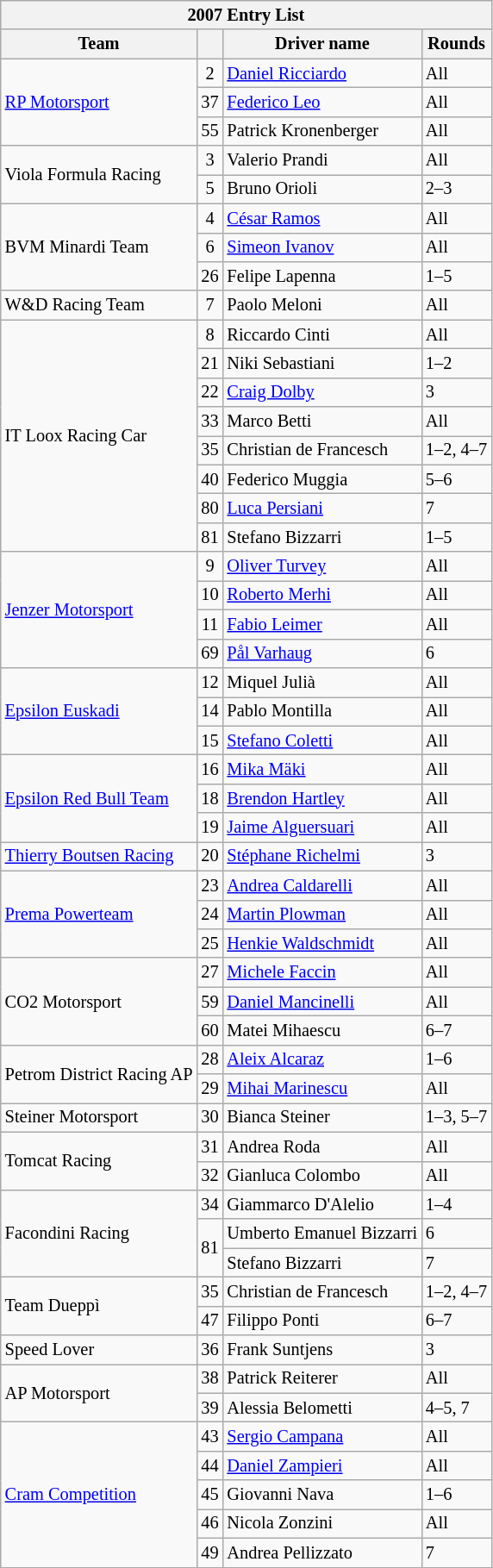<table class="wikitable" style="font-size:85%">
<tr>
<th colspan=4>2007 Entry List</th>
</tr>
<tr>
<th>Team</th>
<th></th>
<th>Driver name</th>
<th>Rounds</th>
</tr>
<tr>
<td rowspan=3 nowrap> <a href='#'>RP Motorsport</a></td>
<td align=center>2</td>
<td nowrap> <a href='#'>Daniel Ricciardo</a></td>
<td>All</td>
</tr>
<tr>
<td align=center>37</td>
<td nowrap> <a href='#'>Federico Leo</a></td>
<td>All</td>
</tr>
<tr>
<td align=center>55</td>
<td nowrap> Patrick Kronenberger</td>
<td>All</td>
</tr>
<tr>
<td rowspan=2 nowrap> Viola Formula Racing</td>
<td align=center>3</td>
<td nowrap> Valerio Prandi</td>
<td>All</td>
</tr>
<tr>
<td align=center>5</td>
<td nowrap> Bruno Orioli</td>
<td>2–3</td>
</tr>
<tr>
<td rowspan=3 nowrap> BVM Minardi Team</td>
<td align=center>4</td>
<td nowrap> <a href='#'>César Ramos</a></td>
<td>All</td>
</tr>
<tr>
<td align=center>6</td>
<td nowrap> <a href='#'>Simeon Ivanov</a></td>
<td>All</td>
</tr>
<tr>
<td align=center>26</td>
<td nowrap> Felipe Lapenna</td>
<td>1–5</td>
</tr>
<tr>
<td nowrap> W&D Racing Team</td>
<td align=center>7</td>
<td nowrap> Paolo Meloni</td>
<td>All</td>
</tr>
<tr>
<td rowspan=8 nowrap> IT Loox Racing Car</td>
<td align=center>8</td>
<td nowrap> Riccardo Cinti</td>
<td>All</td>
</tr>
<tr>
<td align=center>21</td>
<td nowrap> Niki Sebastiani</td>
<td>1–2</td>
</tr>
<tr>
<td align=center>22</td>
<td nowrap> <a href='#'>Craig Dolby</a></td>
<td>3</td>
</tr>
<tr>
<td align=center>33</td>
<td nowrap> Marco Betti</td>
<td>All</td>
</tr>
<tr>
<td align=center>35</td>
<td nowrap> Christian de Francesch</td>
<td>1–2, 4–7</td>
</tr>
<tr>
<td align=center>40</td>
<td nowrap> Federico Muggia</td>
<td>5–6</td>
</tr>
<tr>
<td align=center>80</td>
<td nowrap> <a href='#'>Luca Persiani</a></td>
<td>7</td>
</tr>
<tr>
<td align=center>81</td>
<td nowrap> Stefano Bizzarri</td>
<td>1–5</td>
</tr>
<tr>
<td rowspan=4 nowrap> <a href='#'>Jenzer Motorsport</a></td>
<td align=center>9</td>
<td nowrap> <a href='#'>Oliver Turvey</a></td>
<td>All</td>
</tr>
<tr>
<td align=center>10</td>
<td nowrap> <a href='#'>Roberto Merhi</a></td>
<td>All</td>
</tr>
<tr>
<td align=center>11</td>
<td nowrap> <a href='#'>Fabio Leimer</a></td>
<td>All</td>
</tr>
<tr>
<td align=center>69</td>
<td nowrap> <a href='#'>Pål Varhaug</a></td>
<td>6</td>
</tr>
<tr>
<td rowspan=3 nowrap> <a href='#'>Epsilon Euskadi</a></td>
<td align=center>12</td>
<td nowrap> Miquel Julià</td>
<td>All</td>
</tr>
<tr>
<td align=center>14</td>
<td nowrap> Pablo Montilla</td>
<td>All</td>
</tr>
<tr>
<td align=center>15</td>
<td nowrap> <a href='#'>Stefano Coletti</a></td>
<td>All</td>
</tr>
<tr>
<td rowspan=3 nowrap> <a href='#'>Epsilon Red Bull Team</a></td>
<td align=center>16</td>
<td nowrap> <a href='#'>Mika Mäki</a></td>
<td>All</td>
</tr>
<tr>
<td align=center>18</td>
<td nowrap> <a href='#'>Brendon Hartley</a></td>
<td>All</td>
</tr>
<tr>
<td align=center>19</td>
<td nowrap> <a href='#'>Jaime Alguersuari</a></td>
<td>All</td>
</tr>
<tr>
<td nowrap> <a href='#'>Thierry Boutsen Racing</a></td>
<td align=center>20</td>
<td nowrap> <a href='#'>Stéphane Richelmi</a></td>
<td>3</td>
</tr>
<tr>
<td rowspan=3 nowrap> <a href='#'>Prema Powerteam</a></td>
<td align=center>23</td>
<td nowrap> <a href='#'>Andrea Caldarelli</a></td>
<td>All</td>
</tr>
<tr>
<td align=center>24</td>
<td nowrap> <a href='#'>Martin Plowman</a></td>
<td>All</td>
</tr>
<tr>
<td align=center>25</td>
<td nowrap> <a href='#'>Henkie Waldschmidt</a></td>
<td>All</td>
</tr>
<tr>
<td rowspan=3 nowrap> CO2 Motorsport</td>
<td align=center>27</td>
<td nowrap> <a href='#'>Michele Faccin</a></td>
<td>All</td>
</tr>
<tr>
<td align=center>59</td>
<td nowrap> <a href='#'>Daniel Mancinelli</a></td>
<td>All</td>
</tr>
<tr>
<td align=center>60</td>
<td nowrap> Matei Mihaescu</td>
<td>6–7</td>
</tr>
<tr>
<td rowspan=2 nowrap> Petrom District Racing AP</td>
<td align=center>28</td>
<td nowrap> <a href='#'>Aleix Alcaraz</a></td>
<td>1–6</td>
</tr>
<tr>
<td align=center>29</td>
<td nowrap> <a href='#'>Mihai Marinescu</a></td>
<td>All</td>
</tr>
<tr>
<td nowrap> Steiner Motorsport</td>
<td align=center>30</td>
<td nowrap> Bianca Steiner</td>
<td>1–3, 5–7</td>
</tr>
<tr>
<td rowspan=2 nowrap> Tomcat Racing</td>
<td align=center>31</td>
<td nowrap> Andrea Roda</td>
<td>All</td>
</tr>
<tr>
<td align=center>32</td>
<td nowrap> Gianluca Colombo</td>
<td>All</td>
</tr>
<tr>
<td rowspan=3 nowrap> Facondini Racing</td>
<td align=center>34</td>
<td nowrap> Giammarco D'Alelio</td>
<td>1–4</td>
</tr>
<tr>
<td align=center rowspan=2>81</td>
<td nowrap> Umberto Emanuel Bizzarri</td>
<td>6</td>
</tr>
<tr>
<td nowrap> Stefano Bizzarri</td>
<td>7</td>
</tr>
<tr>
<td rowspan=2 nowrap> Team Dueppì</td>
<td align=center>35</td>
<td nowrap> Christian de Francesch</td>
<td>1–2, 4–7</td>
</tr>
<tr>
<td align=center>47</td>
<td nowrap> Filippo Ponti</td>
<td>6–7</td>
</tr>
<tr>
<td> Speed Lover</td>
<td align=center>36</td>
<td nowrap> Frank Suntjens</td>
<td>3</td>
</tr>
<tr>
<td rowspan=2 nowrap> AP Motorsport</td>
<td align=center>38</td>
<td nowrap> Patrick Reiterer</td>
<td>All</td>
</tr>
<tr>
<td align=center>39</td>
<td nowrap> Alessia Belometti</td>
<td>4–5, 7</td>
</tr>
<tr>
<td rowspan=5 nowrap> <a href='#'>Cram Competition</a></td>
<td align=center>43</td>
<td nowrap> <a href='#'>Sergio Campana</a></td>
<td>All</td>
</tr>
<tr>
<td align=center>44</td>
<td nowrap> <a href='#'>Daniel Zampieri</a></td>
<td>All</td>
</tr>
<tr>
<td align=center>45</td>
<td nowrap> Giovanni Nava</td>
<td>1–6</td>
</tr>
<tr>
<td align=center>46</td>
<td nowrap> Nicola Zonzini</td>
<td>All</td>
</tr>
<tr>
<td align=center>49</td>
<td nowrap> Andrea Pellizzato</td>
<td>7</td>
</tr>
<tr>
</tr>
</table>
